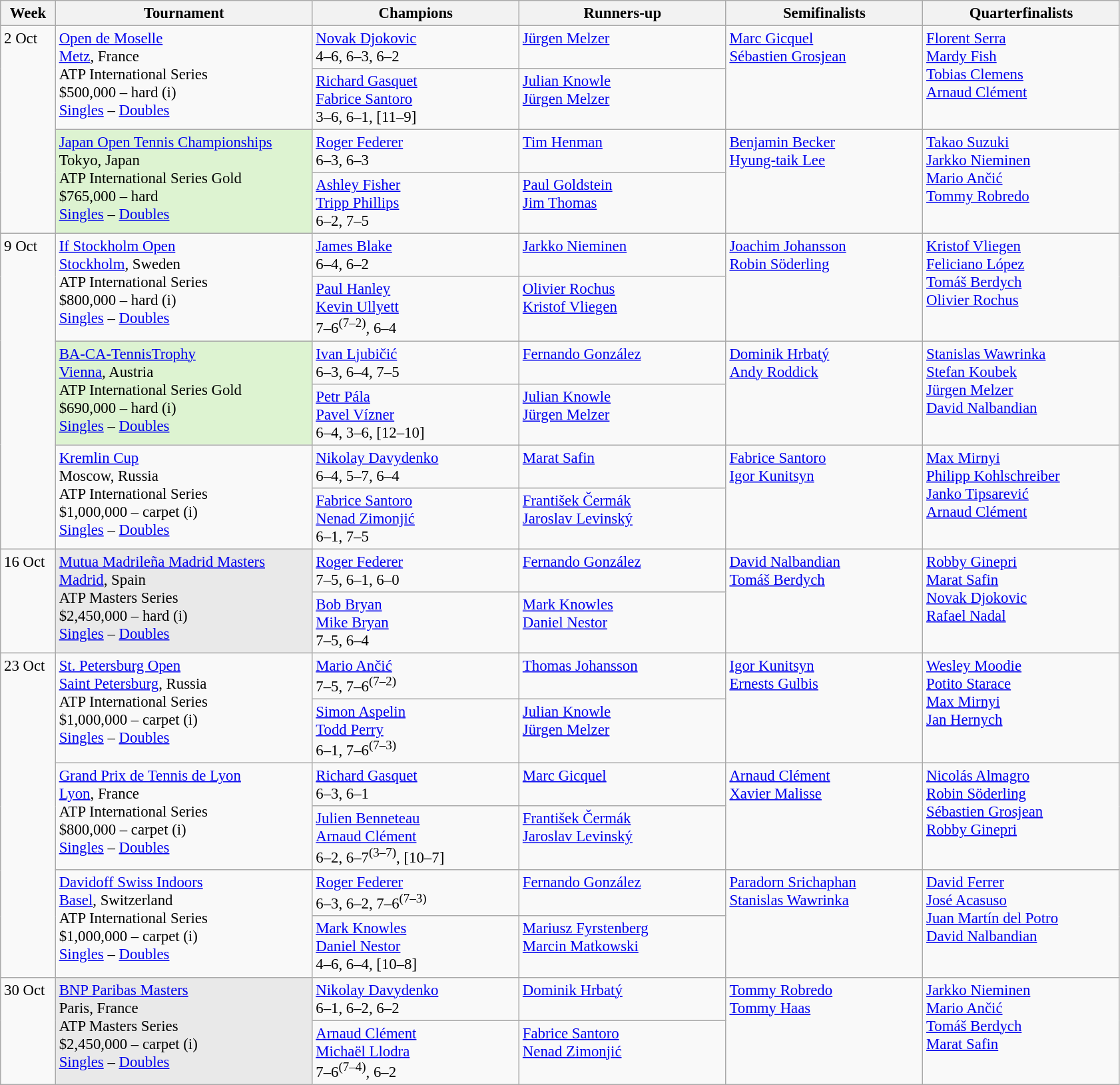<table class=wikitable style=font-size:95%>
<tr>
<th style="width:48px;">Week</th>
<th style="width:250px;">Tournament</th>
<th style="width:200px;">Champions</th>
<th style="width:200px;">Runners-up</th>
<th style="width:190px;">Semifinalists</th>
<th style="width:190px;">Quarterfinalists</th>
</tr>
<tr valign=top>
<td rowspan=4>2 Oct</td>
<td rowspan=2><a href='#'>Open de Moselle</a><br> <a href='#'>Metz</a>, France<br>ATP International Series<br>$500,000 – hard (i)<br><a href='#'>Singles</a> – <a href='#'>Doubles</a></td>
<td> <a href='#'>Novak Djokovic</a><br> 4–6, 6–3, 6–2</td>
<td> <a href='#'>Jürgen Melzer</a></td>
<td rowspan=2> <a href='#'>Marc Gicquel</a><br> <a href='#'>Sébastien Grosjean</a></td>
<td rowspan=2> <a href='#'>Florent Serra</a><br> <a href='#'>Mardy Fish</a><br> <a href='#'>Tobias Clemens</a><br> <a href='#'>Arnaud Clément</a></td>
</tr>
<tr valign=top>
<td> <a href='#'>Richard Gasquet</a><br> <a href='#'>Fabrice Santoro</a>  <br> 3–6, 6–1, [11–9]</td>
<td> <a href='#'>Julian Knowle</a><br> <a href='#'>Jürgen Melzer</a></td>
</tr>
<tr valign=top>
<td bgcolor=#DDF3D1 rowspan=2><a href='#'>Japan Open Tennis Championships</a><br> Tokyo, Japan<br>ATP International Series Gold<br>$765,000 – hard <br><a href='#'>Singles</a> – <a href='#'>Doubles</a></td>
<td> <a href='#'>Roger Federer</a><br>6–3, 6–3</td>
<td> <a href='#'>Tim Henman</a></td>
<td rowspan=2> <a href='#'>Benjamin Becker</a><br> <a href='#'>Hyung-taik Lee</a></td>
<td rowspan=2> <a href='#'>Takao Suzuki</a><br> <a href='#'>Jarkko Nieminen</a><br> <a href='#'>Mario Ančić</a><br> <a href='#'>Tommy Robredo</a></td>
</tr>
<tr valign=top>
<td> <a href='#'>Ashley Fisher</a><br> <a href='#'>Tripp Phillips</a> <br> 6–2, 7–5</td>
<td> <a href='#'>Paul Goldstein</a><br> <a href='#'>Jim Thomas</a></td>
</tr>
<tr valign=top>
<td rowspan=6>9 Oct</td>
<td rowspan=2><a href='#'>If Stockholm Open</a><br> <a href='#'>Stockholm</a>, Sweden<br>ATP International Series<br>$800,000 – hard (i)<br><a href='#'>Singles</a> – <a href='#'>Doubles</a></td>
<td> <a href='#'>James Blake</a><br> 6–4, 6–2</td>
<td> <a href='#'>Jarkko Nieminen</a></td>
<td rowspan=2> <a href='#'>Joachim Johansson</a> <br> <a href='#'>Robin Söderling</a></td>
<td rowspan=2> <a href='#'>Kristof Vliegen</a> <br> <a href='#'>Feliciano López</a><br> <a href='#'>Tomáš Berdych</a><br> <a href='#'>Olivier Rochus</a></td>
</tr>
<tr valign=top>
<td> <a href='#'>Paul Hanley</a><br> <a href='#'>Kevin Ullyett</a><br>7–6<sup>(7–2)</sup>, 6–4</td>
<td> <a href='#'>Olivier Rochus</a><br> <a href='#'>Kristof Vliegen</a></td>
</tr>
<tr valign=top>
<td bgcolor=#DDF3D1 rowspan=2><a href='#'>BA-CA-TennisTrophy</a><br> <a href='#'>Vienna</a>, Austria<br>ATP International Series Gold<br>$690,000 – hard (i)<br><a href='#'>Singles</a> – <a href='#'>Doubles</a></td>
<td> <a href='#'>Ivan Ljubičić</a><br>6–3, 6–4, 7–5</td>
<td> <a href='#'>Fernando González</a></td>
<td rowspan=2> <a href='#'>Dominik Hrbatý</a><br> <a href='#'>Andy Roddick</a></td>
<td rowspan=2> <a href='#'>Stanislas Wawrinka</a><br> <a href='#'>Stefan Koubek</a><br> <a href='#'>Jürgen Melzer</a><br> <a href='#'>David Nalbandian</a></td>
</tr>
<tr valign=top>
<td> <a href='#'>Petr Pála</a><br> <a href='#'>Pavel Vízner</a> <br>6–4, 3–6, [12–10]</td>
<td> <a href='#'>Julian Knowle</a><br> <a href='#'>Jürgen Melzer</a></td>
</tr>
<tr valign=top>
<td rowspan=2><a href='#'>Kremlin Cup</a><br> Moscow, Russia<br>ATP International Series <br>$1,000,000 – carpet (i)<br><a href='#'>Singles</a> – <a href='#'>Doubles</a></td>
<td> <a href='#'>Nikolay Davydenko</a><br>6–4, 5–7, 6–4</td>
<td> <a href='#'>Marat Safin</a></td>
<td rowspan=2> <a href='#'>Fabrice Santoro</a><br> <a href='#'>Igor Kunitsyn</a></td>
<td rowspan=2> <a href='#'>Max Mirnyi</a> <br> <a href='#'>Philipp Kohlschreiber</a><br> <a href='#'>Janko Tipsarević</a><br> <a href='#'>Arnaud Clément</a></td>
</tr>
<tr valign=top>
<td> <a href='#'>Fabrice Santoro</a><br> <a href='#'>Nenad Zimonjić</a> <br> 6–1, 7–5</td>
<td> <a href='#'>František Čermák</a><br> <a href='#'>Jaroslav Levinský</a></td>
</tr>
<tr valign=top>
<td rowspan=2>16 Oct</td>
<td bgcolor=#E9E9E9 rowspan=2><a href='#'>Mutua Madrileña Madrid Masters</a><br> <a href='#'>Madrid</a>, Spain<br>ATP Masters Series<br>$2,450,000 – hard (i)<br><a href='#'>Singles</a> – <a href='#'>Doubles</a></td>
<td> <a href='#'>Roger Federer</a><br>7–5, 6–1, 6–0</td>
<td> <a href='#'>Fernando González</a></td>
<td rowspan=2> <a href='#'>David Nalbandian</a><br> <a href='#'>Tomáš Berdych</a></td>
<td rowspan=2> <a href='#'>Robby Ginepri</a><br> <a href='#'>Marat Safin</a><br> <a href='#'>Novak Djokovic</a><br> <a href='#'>Rafael Nadal</a></td>
</tr>
<tr valign=top>
<td> <a href='#'>Bob Bryan</a><br> <a href='#'>Mike Bryan</a> <br> 7–5, 6–4</td>
<td> <a href='#'>Mark Knowles</a><br> <a href='#'>Daniel Nestor</a></td>
</tr>
<tr valign=top>
<td rowspan=6>23 Oct</td>
<td rowspan=2><a href='#'>St. Petersburg Open</a><br> <a href='#'>Saint Petersburg</a>, Russia<br>ATP International Series <br>$1,000,000 – carpet (i)<br><a href='#'>Singles</a> – <a href='#'>Doubles</a></td>
<td> <a href='#'>Mario Ančić</a><br>7–5, 7–6<sup>(7–2)</sup></td>
<td> <a href='#'>Thomas Johansson</a></td>
<td rowspan=2> <a href='#'>Igor Kunitsyn</a><br> <a href='#'>Ernests Gulbis</a></td>
<td rowspan=2> <a href='#'>Wesley Moodie</a> <br> <a href='#'>Potito Starace</a><br> <a href='#'>Max Mirnyi</a><br> <a href='#'>Jan Hernych</a></td>
</tr>
<tr valign=top>
<td> <a href='#'>Simon Aspelin</a><br> <a href='#'>Todd Perry</a> <br> 6–1, 7–6<sup>(7–3)</sup></td>
<td> <a href='#'>Julian Knowle</a><br> <a href='#'>Jürgen Melzer</a></td>
</tr>
<tr valign=top>
<td rowspan=2><a href='#'>Grand Prix de Tennis de Lyon</a><br> <a href='#'>Lyon</a>, France<br>ATP International Series <br>$800,000 – carpet (i)<br><a href='#'>Singles</a> – <a href='#'>Doubles</a></td>
<td> <a href='#'>Richard Gasquet</a><br>6–3, 6–1</td>
<td> <a href='#'>Marc Gicquel</a></td>
<td rowspan=2> <a href='#'>Arnaud Clément</a><br> <a href='#'>Xavier Malisse</a></td>
<td rowspan=2> <a href='#'>Nicolás Almagro</a> <br> <a href='#'>Robin Söderling</a><br> <a href='#'>Sébastien Grosjean</a><br> <a href='#'>Robby Ginepri</a></td>
</tr>
<tr valign=top>
<td> <a href='#'>Julien Benneteau</a><br> <a href='#'>Arnaud Clément</a> <br> 6–2, 6–7<sup>(3–7)</sup>, [10–7]</td>
<td> <a href='#'>František Čermák</a><br> <a href='#'>Jaroslav Levinský</a></td>
</tr>
<tr valign=top>
<td rowspan=2><a href='#'>Davidoff Swiss Indoors</a><br> <a href='#'>Basel</a>, Switzerland<br>ATP International Series <br>$1,000,000 – carpet (i)<br><a href='#'>Singles</a> – <a href='#'>Doubles</a></td>
<td> <a href='#'>Roger Federer</a><br>6–3, 6–2, 7–6<sup>(7–3)</sup></td>
<td> <a href='#'>Fernando González</a></td>
<td rowspan=2> <a href='#'>Paradorn Srichaphan</a><br> <a href='#'>Stanislas Wawrinka</a></td>
<td rowspan=2> <a href='#'>David Ferrer</a> <br> <a href='#'>José Acasuso</a><br> <a href='#'>Juan Martín del Potro</a><br> <a href='#'>David Nalbandian</a></td>
</tr>
<tr valign=top>
<td> <a href='#'>Mark Knowles</a><br> <a href='#'>Daniel Nestor</a> <br> 4–6, 6–4, [10–8]</td>
<td> <a href='#'>Mariusz Fyrstenberg</a><br> <a href='#'>Marcin Matkowski</a></td>
</tr>
<tr valign=top>
<td rowspan=2>30 Oct</td>
<td bgcolor=#E9E9E9 rowspan=2><a href='#'>BNP Paribas Masters</a><br> Paris, France<br>ATP Masters Series<br>$2,450,000 – carpet (i)<br><a href='#'>Singles</a> – <a href='#'>Doubles</a></td>
<td> <a href='#'>Nikolay Davydenko</a><br>6–1, 6–2, 6–2</td>
<td> <a href='#'>Dominik Hrbatý</a></td>
<td rowspan=2> <a href='#'>Tommy Robredo</a><br> <a href='#'>Tommy Haas</a></td>
<td rowspan=2> <a href='#'>Jarkko Nieminen</a> <br> <a href='#'>Mario Ančić</a><br> <a href='#'>Tomáš Berdych</a><br> <a href='#'>Marat Safin</a></td>
</tr>
<tr valign=top>
<td> <a href='#'>Arnaud Clément</a><br> <a href='#'>Michaël Llodra</a><br>7–6<sup>(7–4)</sup>, 6–2</td>
<td> <a href='#'>Fabrice Santoro</a><br> <a href='#'>Nenad Zimonjić</a></td>
</tr>
</table>
